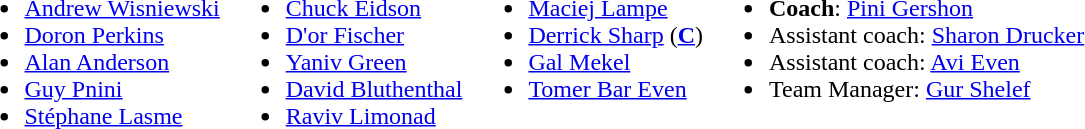<table>
<tr valign="top">
<td><br><ul><li> <a href='#'>Andrew Wisniewski</a></li><li> <a href='#'>Doron Perkins</a></li><li> <a href='#'>Alan Anderson</a></li><li> <a href='#'>Guy Pnini</a></li><li> <a href='#'>Stéphane Lasme</a></li></ul></td>
<td><br><ul><li> <a href='#'>Chuck Eidson</a></li><li> <a href='#'>D'or Fischer</a></li><li>  <a href='#'>Yaniv Green</a></li><li>  <a href='#'>David Bluthenthal</a></li><li> <a href='#'>Raviv Limonad</a></li></ul></td>
<td><br><ul><li> <a href='#'>Maciej Lampe</a></li><li>  <a href='#'>Derrick Sharp</a> (<strong><a href='#'>C</a></strong>)</li><li>  <a href='#'>Gal Mekel</a></li><li> <a href='#'>Tomer Bar Even</a></li></ul></td>
<td><br><ul><li><strong>Coach</strong>:  <a href='#'>Pini Gershon</a></li><li>Assistant coach:  <a href='#'>Sharon Drucker</a></li><li>Assistant coach:  <a href='#'>Avi Even</a></li><li>Team Manager:  <a href='#'>Gur Shelef</a></li></ul></td>
</tr>
</table>
